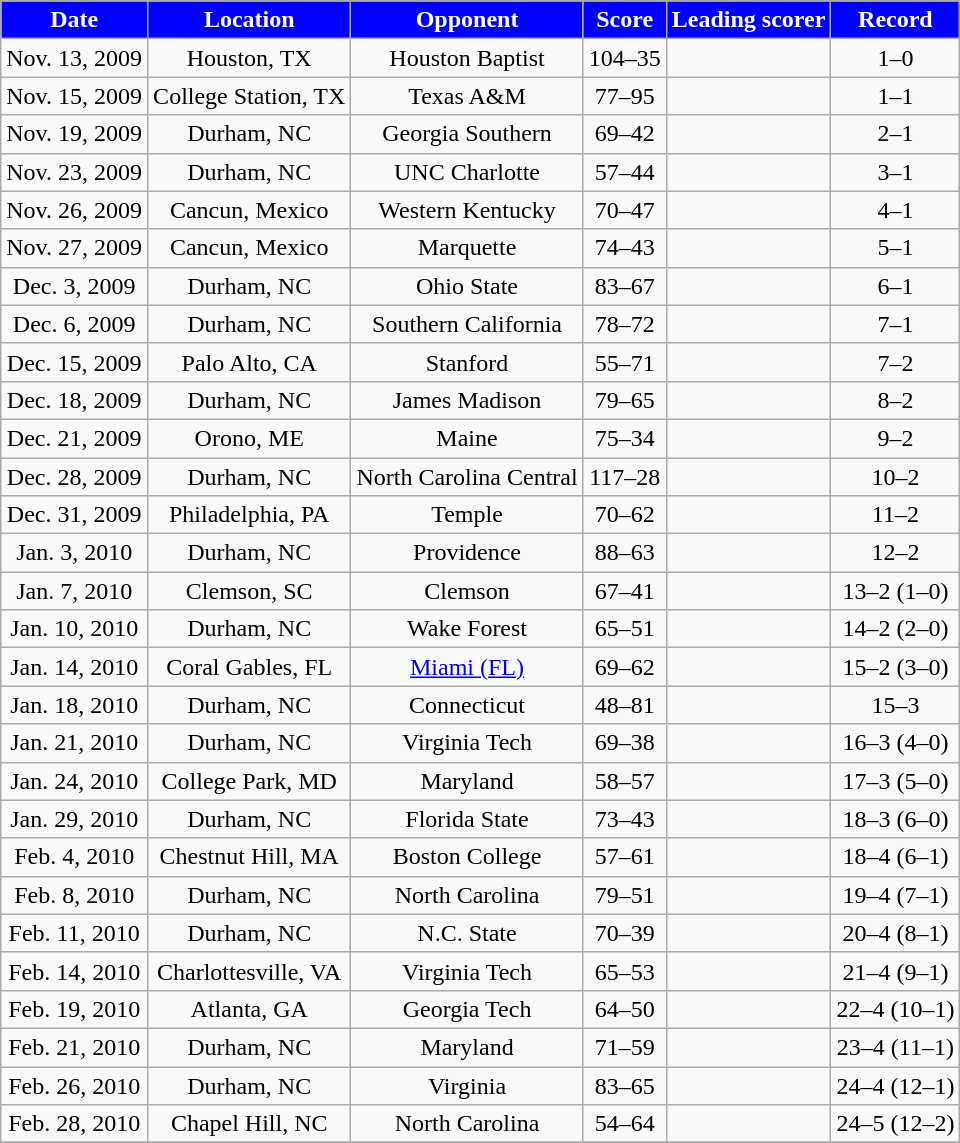<table class="wikitable" style="text-align:center">
<tr>
<th style="background:blue;color:#FFFFFF;">Date</th>
<th style="background:blue;color:#FFFFFF;">Location</th>
<th style="background:blue;color:#FFFFFF;">Opponent</th>
<th style="background:blue;color:#FFFFFF;">Score</th>
<th style="background:blue;color:#FFFFFF;">Leading scorer</th>
<th style="background:blue;color:#FFFFFF;">Record</th>
</tr>
<tr>
<td>Nov. 13, 2009</td>
<td>Houston, TX</td>
<td>Houston Baptist</td>
<td>104–35</td>
<td></td>
<td>1–0</td>
</tr>
<tr>
<td>Nov. 15, 2009</td>
<td>College Station, TX</td>
<td>Texas A&M</td>
<td>77–95</td>
<td></td>
<td>1–1</td>
</tr>
<tr>
<td>Nov. 19, 2009</td>
<td>Durham, NC</td>
<td>Georgia Southern</td>
<td>69–42</td>
<td></td>
<td>2–1</td>
</tr>
<tr>
<td>Nov. 23, 2009</td>
<td>Durham, NC</td>
<td>UNC Charlotte</td>
<td>57–44</td>
<td></td>
<td>3–1</td>
</tr>
<tr>
<td>Nov. 26, 2009</td>
<td>Cancun, Mexico</td>
<td>Western Kentucky</td>
<td>70–47</td>
<td></td>
<td>4–1</td>
</tr>
<tr>
<td>Nov. 27, 2009</td>
<td>Cancun, Mexico</td>
<td>Marquette</td>
<td>74–43</td>
<td></td>
<td>5–1</td>
</tr>
<tr>
<td>Dec. 3, 2009</td>
<td>Durham, NC</td>
<td>Ohio State</td>
<td>83–67</td>
<td></td>
<td>6–1</td>
</tr>
<tr>
<td>Dec. 6, 2009</td>
<td>Durham, NC</td>
<td>Southern California</td>
<td>78–72</td>
<td></td>
<td>7–1</td>
</tr>
<tr>
<td>Dec. 15, 2009</td>
<td>Palo Alto, CA</td>
<td>Stanford</td>
<td>55–71</td>
<td></td>
<td>7–2</td>
</tr>
<tr>
<td>Dec. 18, 2009</td>
<td>Durham, NC</td>
<td>James Madison</td>
<td>79–65</td>
<td></td>
<td>8–2</td>
</tr>
<tr>
<td>Dec. 21, 2009</td>
<td>Orono, ME</td>
<td>Maine</td>
<td>75–34</td>
<td></td>
<td>9–2</td>
</tr>
<tr>
<td>Dec. 28, 2009</td>
<td>Durham, NC</td>
<td>North Carolina Central</td>
<td>117–28</td>
<td></td>
<td>10–2</td>
</tr>
<tr>
<td>Dec. 31, 2009</td>
<td>Philadelphia, PA</td>
<td>Temple</td>
<td>70–62</td>
<td></td>
<td>11–2</td>
</tr>
<tr>
<td>Jan. 3, 2010</td>
<td>Durham, NC</td>
<td>Providence</td>
<td>88–63</td>
<td></td>
<td>12–2</td>
</tr>
<tr>
<td>Jan. 7, 2010</td>
<td>Clemson, SC</td>
<td>Clemson</td>
<td>67–41</td>
<td></td>
<td>13–2 (1–0)</td>
</tr>
<tr>
<td>Jan. 10, 2010</td>
<td>Durham, NC</td>
<td>Wake Forest</td>
<td>65–51</td>
<td></td>
<td>14–2 (2–0)</td>
</tr>
<tr>
<td>Jan. 14, 2010</td>
<td>Coral Gables, FL</td>
<td><a href='#'>Miami (FL)</a></td>
<td>69–62</td>
<td></td>
<td>15–2 (3–0)</td>
</tr>
<tr>
<td>Jan. 18, 2010</td>
<td>Durham, NC</td>
<td>Connecticut</td>
<td>48–81</td>
<td></td>
<td>15–3</td>
</tr>
<tr>
<td>Jan. 21, 2010</td>
<td>Durham, NC</td>
<td>Virginia Tech</td>
<td>69–38</td>
<td></td>
<td>16–3 (4–0)</td>
</tr>
<tr>
<td>Jan. 24, 2010</td>
<td>College Park, MD</td>
<td>Maryland</td>
<td>58–57</td>
<td></td>
<td>17–3 (5–0)</td>
</tr>
<tr>
<td>Jan. 29, 2010</td>
<td>Durham, NC</td>
<td>Florida State</td>
<td>73–43</td>
<td></td>
<td>18–3 (6–0)</td>
</tr>
<tr>
<td>Feb. 4, 2010</td>
<td>Chestnut Hill, MA</td>
<td>Boston College</td>
<td>57–61</td>
<td></td>
<td>18–4 (6–1)</td>
</tr>
<tr>
<td>Feb. 8, 2010</td>
<td>Durham, NC</td>
<td>North Carolina</td>
<td>79–51</td>
<td></td>
<td>19–4 (7–1)</td>
</tr>
<tr>
<td>Feb. 11, 2010</td>
<td>Durham, NC</td>
<td>N.C. State</td>
<td>70–39</td>
<td></td>
<td>20–4 (8–1)</td>
</tr>
<tr>
<td>Feb. 14, 2010</td>
<td>Charlottesville, VA</td>
<td>Virginia Tech</td>
<td>65–53</td>
<td></td>
<td>21–4 (9–1)</td>
</tr>
<tr>
<td>Feb. 19, 2010</td>
<td>Atlanta, GA</td>
<td>Georgia Tech</td>
<td>64–50</td>
<td></td>
<td>22–4 (10–1)</td>
</tr>
<tr>
<td>Feb. 21, 2010</td>
<td>Durham, NC</td>
<td>Maryland</td>
<td>71–59</td>
<td></td>
<td>23–4 (11–1)</td>
</tr>
<tr>
<td>Feb. 26, 2010</td>
<td>Durham, NC</td>
<td>Virginia</td>
<td>83–65</td>
<td></td>
<td>24–4 (12–1)</td>
</tr>
<tr>
<td>Feb. 28, 2010</td>
<td>Chapel Hill, NC</td>
<td>North Carolina</td>
<td>54–64</td>
<td></td>
<td>24–5 (12–2)</td>
</tr>
<tr>
</tr>
</table>
